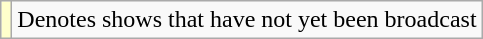<table class="wikitable sortable">
<tr>
<td style="background:#FFFFCC;"></td>
<td>Denotes shows that have not yet been broadcast</td>
</tr>
</table>
